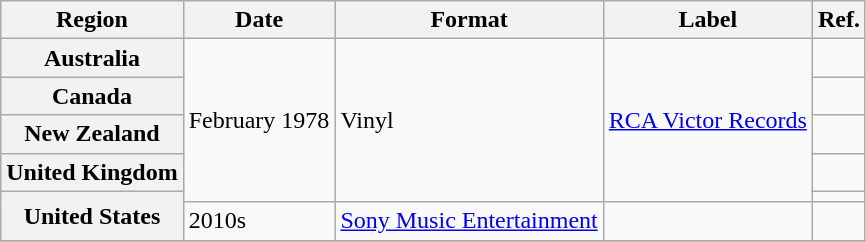<table class="wikitable plainrowheaders">
<tr>
<th scope="col">Region</th>
<th scope="col">Date</th>
<th scope="col">Format</th>
<th scope="col">Label</th>
<th scope="col">Ref.</th>
</tr>
<tr>
<th scope="row">Australia</th>
<td rowspan="5">February 1978</td>
<td rowspan="5">Vinyl</td>
<td rowspan="5"><a href='#'>RCA Victor Records</a></td>
<td></td>
</tr>
<tr>
<th scope="row">Canada</th>
<td></td>
</tr>
<tr>
<th scope="row">New Zealand</th>
<td></td>
</tr>
<tr>
<th scope="row">United Kingdom</th>
<td></td>
</tr>
<tr>
<th scope="row" rowspan="2">United States</th>
<td></td>
</tr>
<tr>
<td>2010s</td>
<td><a href='#'>Sony Music Entertainment</a></td>
<td></td>
<td></td>
</tr>
<tr>
</tr>
</table>
